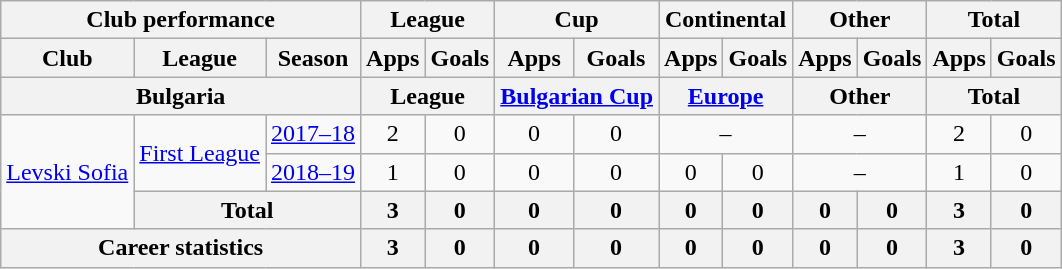<table class="wikitable" style="text-align: center">
<tr>
<th Colspan="3">Club performance</th>
<th Colspan="2">League</th>
<th Colspan="2">Cup</th>
<th Colspan="2">Continental</th>
<th Colspan="2">Other</th>
<th Colspan="3">Total</th>
</tr>
<tr>
<th>Club</th>
<th>League</th>
<th>Season</th>
<th>Apps</th>
<th>Goals</th>
<th>Apps</th>
<th>Goals</th>
<th>Apps</th>
<th>Goals</th>
<th>Apps</th>
<th>Goals</th>
<th>Apps</th>
<th>Goals</th>
</tr>
<tr>
<th Colspan="3">Bulgaria</th>
<th Colspan="2">League</th>
<th Colspan="2"><a href='#'>Bulgarian Cup</a></th>
<th Colspan="2"><a href='#'>Europe</a></th>
<th Colspan="2">Other</th>
<th Colspan="2">Total</th>
</tr>
<tr>
<td rowspan="3" valign="center"><a href='#'>Levski Sofia</a></td>
<td rowspan="2"><a href='#'>First League</a></td>
<td><a href='#'>2017–18</a></td>
<td>2</td>
<td>0</td>
<td>0</td>
<td>0</td>
<td colspan="2">–</td>
<td colspan="2">–</td>
<td>2</td>
<td>0</td>
</tr>
<tr>
<td><a href='#'>2018–19</a></td>
<td>1</td>
<td>0</td>
<td>0</td>
<td>0</td>
<td>0</td>
<td>0</td>
<td colspan="2">–</td>
<td>1</td>
<td>0</td>
</tr>
<tr>
<th colspan=2>Total</th>
<th>3</th>
<th>0</th>
<th>0</th>
<th>0</th>
<th>0</th>
<th>0</th>
<th>0</th>
<th>0</th>
<th>3</th>
<th>0</th>
</tr>
<tr>
<th colspan="3">Career statistics</th>
<th>3</th>
<th>0</th>
<th>0</th>
<th>0</th>
<th>0</th>
<th>0</th>
<th>0</th>
<th>0</th>
<th>3</th>
<th>0</th>
</tr>
</table>
